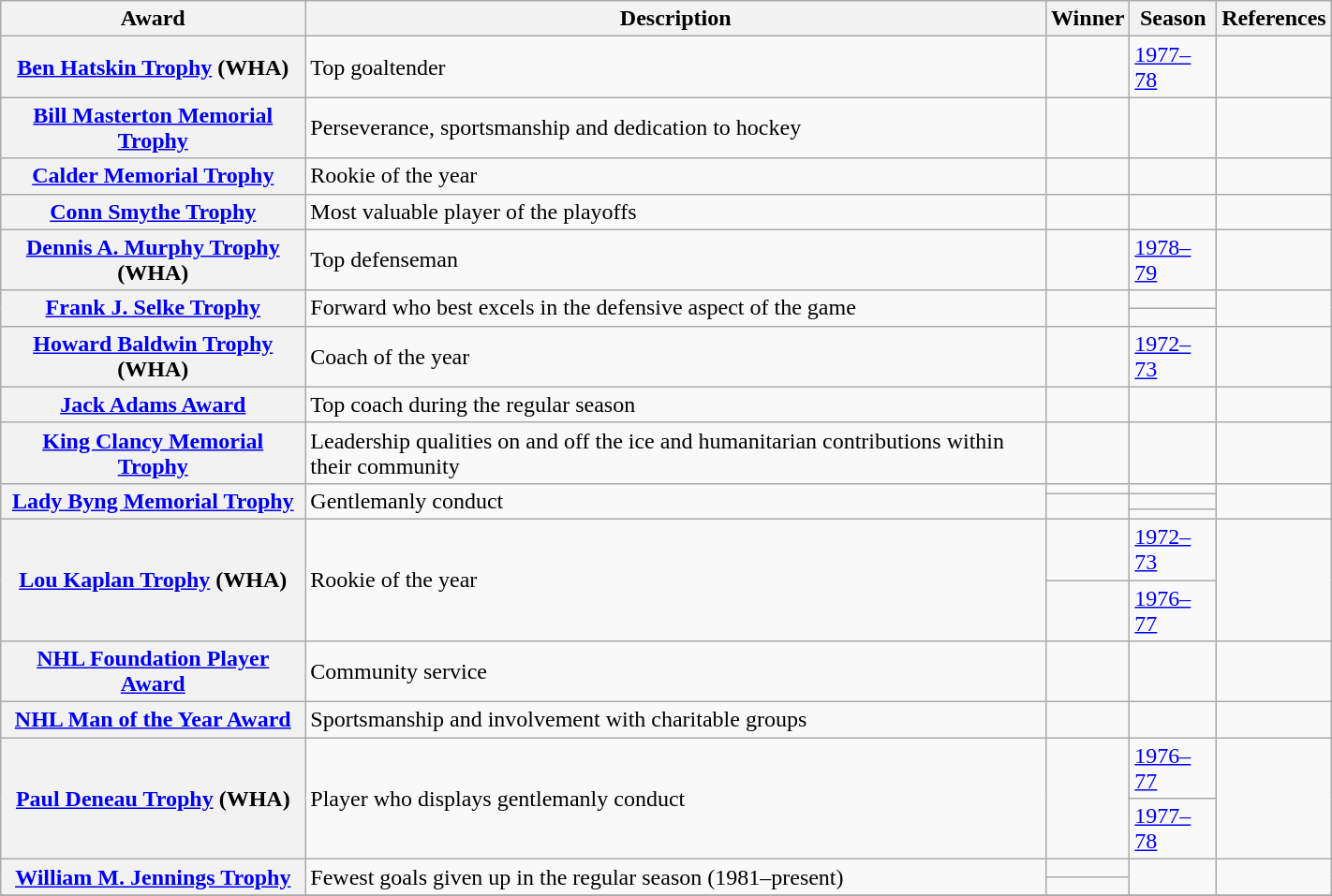<table class="wikitable sortable" width="75%">
<tr>
<th scope="col">Award</th>
<th scope="col" class="unsortable">Description</th>
<th scope="col">Winner</th>
<th scope="col">Season</th>
<th scope="col" class="unsortable">References</th>
</tr>
<tr>
<th scope="row"><a href='#'>Ben Hatskin Trophy</a> (WHA)</th>
<td>Top goaltender</td>
<td></td>
<td><a href='#'>1977–78</a></td>
<td></td>
</tr>
<tr>
<th scope="row"><a href='#'>Bill Masterton Memorial Trophy</a></th>
<td>Perseverance, sportsmanship and dedication to hockey</td>
<td></td>
<td></td>
<td></td>
</tr>
<tr>
<th scope="row"><a href='#'>Calder Memorial Trophy</a></th>
<td>Rookie of the year</td>
<td></td>
<td></td>
<td></td>
</tr>
<tr>
<th scope="row"><a href='#'>Conn Smythe Trophy</a></th>
<td>Most valuable player of the playoffs</td>
<td></td>
<td></td>
<td></td>
</tr>
<tr>
<th scope="row"><a href='#'>Dennis A. Murphy Trophy</a> (WHA)</th>
<td>Top defenseman</td>
<td></td>
<td><a href='#'>1978–79</a></td>
<td></td>
</tr>
<tr>
<th scope="row" rowspan="2"><a href='#'>Frank J. Selke Trophy</a></th>
<td rowspan="2">Forward who best excels in the defensive aspect of the game</td>
<td rowspan="2"></td>
<td></td>
<td rowspan="2"></td>
</tr>
<tr>
<td></td>
</tr>
<tr>
<th scope="row"><a href='#'>Howard Baldwin Trophy</a> (WHA)</th>
<td>Coach of the year</td>
<td></td>
<td><a href='#'>1972–73</a></td>
<td></td>
</tr>
<tr>
<th scope="row"><a href='#'>Jack Adams Award</a></th>
<td>Top coach during the regular season</td>
<td></td>
<td></td>
<td></td>
</tr>
<tr>
<th scope="row"><a href='#'>King Clancy Memorial Trophy</a></th>
<td>Leadership qualities on and off the ice and humanitarian contributions within their community</td>
<td></td>
<td></td>
<td></td>
</tr>
<tr>
<th scope="row" rowspan="3"><a href='#'>Lady Byng Memorial Trophy</a></th>
<td rowspan="3">Gentlemanly conduct</td>
<td></td>
<td></td>
<td rowspan="3"></td>
</tr>
<tr>
<td rowspan="2"></td>
<td></td>
</tr>
<tr>
<td></td>
</tr>
<tr>
<th scope="row" rowspan="2"><a href='#'>Lou Kaplan Trophy</a> (WHA)</th>
<td rowspan="2">Rookie of the year</td>
<td></td>
<td><a href='#'>1972–73</a></td>
<td rowspan="2"></td>
</tr>
<tr>
<td></td>
<td><a href='#'>1976–77</a></td>
</tr>
<tr>
<th scope="row"><a href='#'>NHL Foundation Player Award</a></th>
<td>Community service</td>
<td></td>
<td></td>
<td></td>
</tr>
<tr>
<th scope="row"><a href='#'>NHL Man of the Year Award</a></th>
<td>Sportsmanship and involvement with charitable groups</td>
<td></td>
<td></td>
<td></td>
</tr>
<tr>
<th scope="row" rowspan="2"><a href='#'>Paul Deneau Trophy</a> (WHA)</th>
<td rowspan="2">Player who displays gentlemanly conduct</td>
<td rowspan="2"></td>
<td><a href='#'>1976–77</a></td>
<td rowspan="2"></td>
</tr>
<tr>
<td><a href='#'>1977–78</a></td>
</tr>
<tr>
<th scope="row" rowspan=2><a href='#'>William M. Jennings Trophy</a></th>
<td rowspan=2>Fewest goals given up in the regular season (1981–present)</td>
<td></td>
<td rowspan="2"></td>
<td rowspan=2></td>
</tr>
<tr>
<td></td>
</tr>
<tr>
</tr>
</table>
